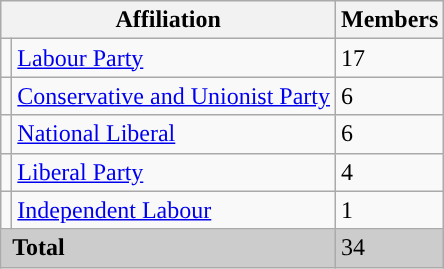<table class="wikitable">
<tr>
<th colspan="2">Affiliation</th>
<th>Members</th>
</tr>
<tr>
<td style="color:inherit;background:"></td>
<td><a href='#'>Labour Party</a></td>
<td>17</td>
</tr>
<tr>
<td style="color:inherit;background:"></td>
<td><a href='#'>Conservative and Unionist Party</a></td>
<td>6</td>
</tr>
<tr>
<td style="color:inherit;background-color: "></td>
<td><a href='#'>National Liberal</a></td>
<td>6</td>
</tr>
<tr>
<td style="color:inherit;background:"></td>
<td><a href='#'>Liberal Party</a></td>
<td>4</td>
</tr>
<tr>
<td style="color:inherit;background-color: "></td>
<td><a href='#'>Independent Labour</a></td>
<td>1</td>
</tr>
<tr style="background:#ccc;">
<td colspan="2"> <strong>Total</strong></td>
<td>34</td>
</tr>
</table>
